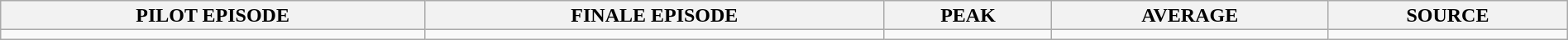<table class="wikitable plainrowheaders" style="text-align:center; background:#f9f9f9; line-height:16px;" width="100%">
<tr>
<th>PILOT EPISODE</th>
<th>FINALE EPISODE</th>
<th>PEAK</th>
<th>AVERAGE</th>
<th>SOURCE</th>
</tr>
<tr>
<td></td>
<td></td>
<td></td>
<td></td>
<td></td>
</tr>
</table>
